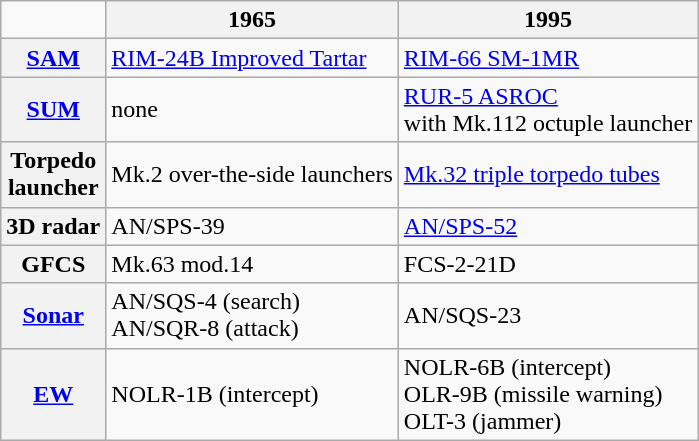<table class=wikitable>
<tr>
<td></td>
<th>1965</th>
<th>1995</th>
</tr>
<tr>
<th><a href='#'>SAM</a></th>
<td><a href='#'>RIM-24B Improved Tartar</a></td>
<td><a href='#'>RIM-66 SM-1MR</a></td>
</tr>
<tr>
<th><a href='#'>SUM</a></th>
<td>none</td>
<td><a href='#'>RUR-5 ASROC</a><br>with Mk.112 octuple launcher</td>
</tr>
<tr>
<th>Torpedo<br>launcher</th>
<td>Mk.2 over-the-side launchers</td>
<td><a href='#'>Mk.32 triple torpedo tubes</a></td>
</tr>
<tr>
<th>3D radar</th>
<td>AN/SPS-39</td>
<td><a href='#'>AN/SPS-52</a></td>
</tr>
<tr>
<th>GFCS</th>
<td>Mk.63 mod.14</td>
<td>FCS-2-21D</td>
</tr>
<tr>
<th><a href='#'>Sonar</a></th>
<td>AN/SQS-4 (search)<br>AN/SQR-8 (attack)</td>
<td>AN/SQS-23</td>
</tr>
<tr>
<th><a href='#'>EW</a></th>
<td>NOLR-1B (intercept)</td>
<td>NOLR-6B (intercept)<br>OLR-9B (missile warning)<br>OLT-3 (jammer)</td>
</tr>
</table>
